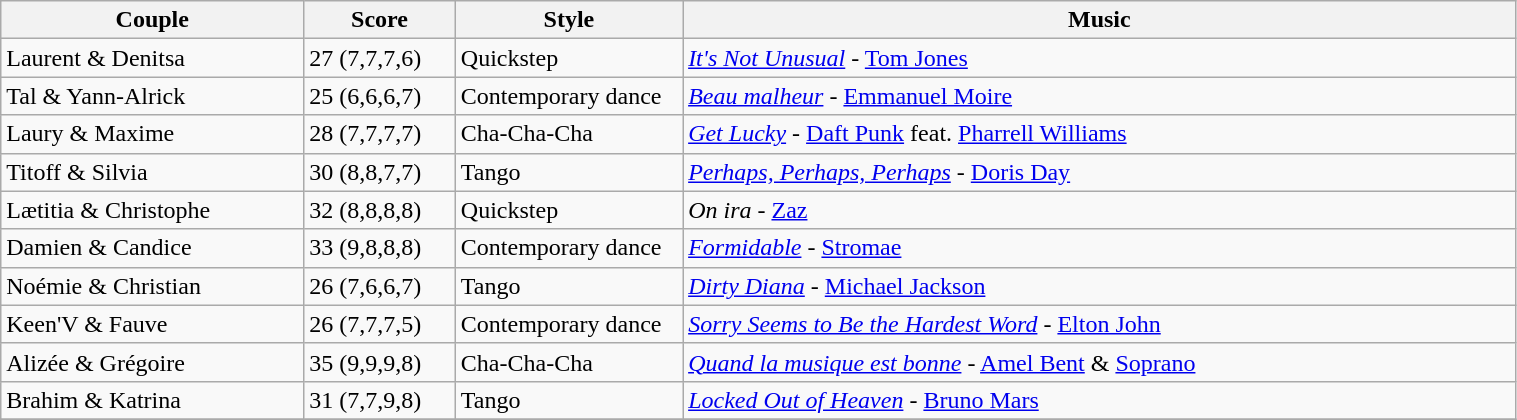<table class="wikitable" style="width:80%;">
<tr>
<th style="width:20%;">Couple</th>
<th style="width:10%;">Score</th>
<th style="width:15%;">Style</th>
<th style="width:60%;">Music</th>
</tr>
<tr>
<td>Laurent & Denitsa</td>
<td>27 (7,7,7,6)</td>
<td>Quickstep</td>
<td><em><a href='#'>It's Not Unusual</a></em> - <a href='#'>Tom Jones</a></td>
</tr>
<tr>
<td>Tal & Yann-Alrick</td>
<td>25 (6,6,6,7)</td>
<td>Contemporary dance</td>
<td><em><a href='#'>Beau malheur</a></em> - <a href='#'>Emmanuel Moire</a></td>
</tr>
<tr>
<td>Laury & Maxime</td>
<td>28 (7,7,7,7)</td>
<td>Cha-Cha-Cha</td>
<td><em><a href='#'>Get Lucky</a></em> - <a href='#'>Daft Punk</a> feat. <a href='#'>Pharrell Williams</a></td>
</tr>
<tr>
<td>Titoff & Silvia</td>
<td>30 (8,8,7,7)</td>
<td>Tango</td>
<td><em><a href='#'>Perhaps, Perhaps, Perhaps</a></em> - <a href='#'>Doris Day</a></td>
</tr>
<tr>
<td>Lætitia & Christophe</td>
<td>32 (8,8,8,8)</td>
<td>Quickstep</td>
<td><em>On ira</em> - <a href='#'>Zaz</a></td>
</tr>
<tr>
<td>Damien & Candice</td>
<td>33 (9,8,8,8)</td>
<td>Contemporary dance</td>
<td><em><a href='#'>Formidable</a></em> - <a href='#'>Stromae</a></td>
</tr>
<tr>
<td>Noémie & Christian</td>
<td>26 (7,6,6,7)</td>
<td>Tango</td>
<td><em><a href='#'>Dirty Diana</a></em> - <a href='#'>Michael Jackson</a></td>
</tr>
<tr>
<td>Keen'V & Fauve</td>
<td>26 (7,7,7,5)</td>
<td>Contemporary dance</td>
<td><em><a href='#'>Sorry Seems to Be the Hardest Word</a></em> - <a href='#'>Elton John</a></td>
</tr>
<tr>
<td>Alizée & Grégoire</td>
<td>35 (9,9,9,8)</td>
<td>Cha-Cha-Cha</td>
<td><em><a href='#'>Quand la musique est bonne</a></em> - <a href='#'>Amel Bent</a> & <a href='#'>Soprano</a></td>
</tr>
<tr>
<td>Brahim & Katrina</td>
<td>31 (7,7,9,8)</td>
<td>Tango</td>
<td><em><a href='#'>Locked Out of Heaven</a></em> - <a href='#'>Bruno Mars</a></td>
</tr>
<tr>
</tr>
</table>
